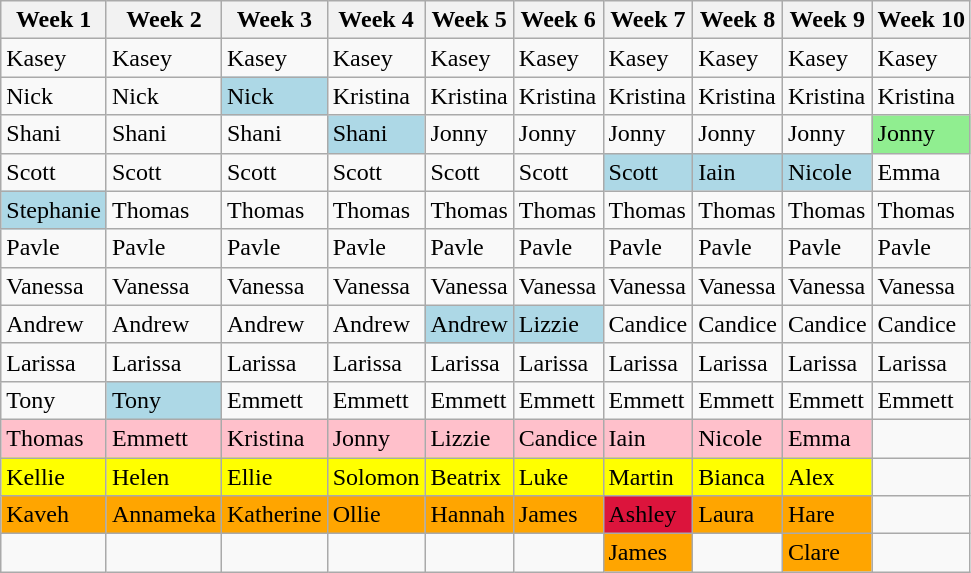<table class="wikitable">
<tr>
<th>Week 1</th>
<th>Week 2</th>
<th>Week 3</th>
<th>Week 4</th>
<th>Week 5</th>
<th>Week 6</th>
<th>Week 7</th>
<th>Week 8</th>
<th>Week 9</th>
<th>Week 10</th>
</tr>
<tr>
<td>Kasey</td>
<td>Kasey</td>
<td>Kasey</td>
<td>Kasey</td>
<td>Kasey</td>
<td>Kasey</td>
<td>Kasey</td>
<td>Kasey</td>
<td>Kasey</td>
<td>Kasey</td>
</tr>
<tr>
<td>Nick</td>
<td>Nick</td>
<td style="background-color:lightblue">Nick</td>
<td>Kristina</td>
<td>Kristina</td>
<td>Kristina</td>
<td>Kristina</td>
<td>Kristina</td>
<td>Kristina</td>
<td>Kristina</td>
</tr>
<tr>
<td>Shani</td>
<td>Shani</td>
<td>Shani</td>
<td style="background-color:lightblue">Shani</td>
<td>Jonny</td>
<td>Jonny</td>
<td>Jonny</td>
<td>Jonny</td>
<td>Jonny</td>
<td style="background-color:lightgreen">Jonny</td>
</tr>
<tr>
<td>Scott</td>
<td>Scott</td>
<td>Scott</td>
<td>Scott</td>
<td>Scott</td>
<td>Scott</td>
<td style="background-color:lightblue">Scott</td>
<td style="background-color:lightblue">Iain</td>
<td style="background-color:lightblue">Nicole</td>
<td>Emma</td>
</tr>
<tr>
<td style="background-color:lightblue">Stephanie</td>
<td>Thomas</td>
<td>Thomas</td>
<td>Thomas</td>
<td>Thomas</td>
<td>Thomas</td>
<td>Thomas</td>
<td>Thomas</td>
<td>Thomas</td>
<td>Thomas</td>
</tr>
<tr>
<td>Pavle</td>
<td>Pavle</td>
<td>Pavle</td>
<td>Pavle</td>
<td>Pavle</td>
<td>Pavle</td>
<td>Pavle</td>
<td>Pavle</td>
<td>Pavle</td>
<td>Pavle</td>
</tr>
<tr>
<td>Vanessa</td>
<td>Vanessa</td>
<td>Vanessa</td>
<td>Vanessa</td>
<td>Vanessa</td>
<td>Vanessa</td>
<td>Vanessa</td>
<td>Vanessa</td>
<td>Vanessa</td>
<td>Vanessa</td>
</tr>
<tr>
<td>Andrew</td>
<td>Andrew</td>
<td>Andrew</td>
<td>Andrew</td>
<td style="background-color:lightblue">Andrew</td>
<td style="background-color:lightblue">Lizzie</td>
<td>Candice</td>
<td>Candice</td>
<td>Candice</td>
<td>Candice</td>
</tr>
<tr>
<td>Larissa</td>
<td>Larissa</td>
<td>Larissa</td>
<td>Larissa</td>
<td>Larissa</td>
<td>Larissa</td>
<td>Larissa</td>
<td>Larissa</td>
<td>Larissa</td>
<td>Larissa</td>
</tr>
<tr>
<td>Tony</td>
<td style="background-color:lightblue">Tony</td>
<td>Emmett</td>
<td>Emmett</td>
<td>Emmett</td>
<td>Emmett</td>
<td>Emmett</td>
<td>Emmett</td>
<td>Emmett</td>
<td>Emmett</td>
</tr>
<tr>
<td style="background-color:pink">Thomas</td>
<td style="background-color:Pink">Emmett</td>
<td style="background-color:Pink">Kristina</td>
<td style="background-color:pink">Jonny</td>
<td style="background-color:Pink">Lizzie</td>
<td style="background-color:Pink">Candice</td>
<td style="background-color:Pink">Iain</td>
<td style="background-color:pink">Nicole</td>
<td style="background-color:pink">Emma</td>
<td></td>
</tr>
<tr>
<td style="background-color:yellow">Kellie</td>
<td style="background-color:yellow">Helen</td>
<td style="background-color:yellow">Ellie</td>
<td style="background-color:yellow">Solomon</td>
<td style="background-color:yellow">Beatrix</td>
<td style="background-color:yellow">Luke</td>
<td style="background-color:yellow">Martin</td>
<td style="background-color:yellow">Bianca</td>
<td style="background-color:yellow">Alex</td>
<td></td>
</tr>
<tr>
<td style="background-color:orange">Kaveh</td>
<td style="background-color:orange">Annameka</td>
<td style="background-color:orange">Katherine</td>
<td style="background-color:orange">Ollie</td>
<td style="background-color:orange">Hannah</td>
<td style="background-color:orange">James</td>
<td style="background-color:crimson">Ashley</td>
<td style="background-color:orange">Laura</td>
<td style="background-color:orange">Hare</td>
<td></td>
</tr>
<tr>
<td></td>
<td></td>
<td></td>
<td></td>
<td></td>
<td></td>
<td style="background-color:orange">James</td>
<td></td>
<td style="background-color:orange">Clare</td>
<td></td>
</tr>
</table>
